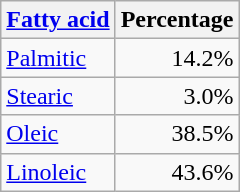<table class=wikitable>
<tr>
<th><a href='#'>Fatty acid</a></th>
<th>Percentage</th>
</tr>
<tr>
<td><a href='#'>Palmitic</a></td>
<td align="right">14.2%</td>
</tr>
<tr>
<td><a href='#'>Stearic</a></td>
<td align="right">3.0%</td>
</tr>
<tr>
<td><a href='#'>Oleic</a></td>
<td align="right">38.5%</td>
</tr>
<tr>
<td><a href='#'>Linoleic</a></td>
<td align="right">43.6%</td>
</tr>
</table>
